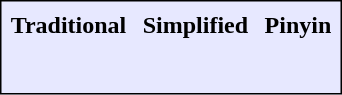<table align=center cellpadding="5" cellspacing="1" style="border:1px solid black; background-color:#e7e8ff;">
<tr align=center bgcolor=#d7a8ff>
</tr>
<tr>
<th>Traditional</th>
<th>Simplified</th>
<th>Pinyin</th>
</tr>
<tr valign=top>
<td><br></td>
<td><br></td>
<td><br></td>
</tr>
<tr>
</tr>
</table>
